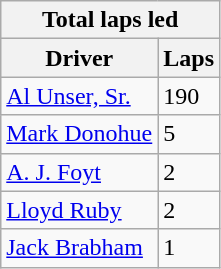<table class="wikitable">
<tr>
<th colspan=2>Total laps led</th>
</tr>
<tr>
<th>Driver</th>
<th>Laps</th>
</tr>
<tr>
<td><a href='#'>Al Unser, Sr.</a></td>
<td>190</td>
</tr>
<tr>
<td><a href='#'>Mark Donohue</a></td>
<td>5</td>
</tr>
<tr>
<td><a href='#'>A. J. Foyt</a></td>
<td>2</td>
</tr>
<tr>
<td><a href='#'>Lloyd Ruby</a></td>
<td>2</td>
</tr>
<tr>
<td><a href='#'>Jack Brabham</a></td>
<td>1</td>
</tr>
</table>
